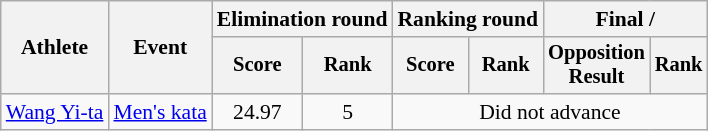<table class="wikitable" style="font-size:90%;">
<tr>
<th rowspan=2>Athlete</th>
<th rowspan=2>Event</th>
<th colspan=2>Elimination round</th>
<th colspan=2>Ranking round</th>
<th colspan=2>Final / </th>
</tr>
<tr style="font-size:95%">
<th>Score</th>
<th>Rank</th>
<th>Score</th>
<th>Rank</th>
<th>Opposition<br>Result</th>
<th>Rank</th>
</tr>
<tr align=center>
<td align=left><a href='#'>Wang Yi-ta</a></td>
<td align=left><a href='#'>Men's kata</a></td>
<td>24.97</td>
<td>5</td>
<td colspan=4>Did not advance</td>
</tr>
</table>
